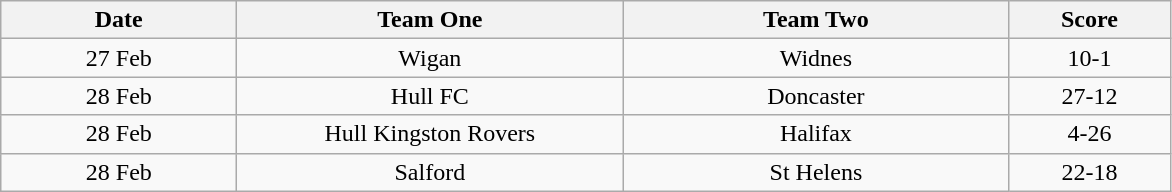<table class="wikitable" style="text-align: center">
<tr>
<th width=150>Date</th>
<th width=250>Team One</th>
<th width=250>Team Two</th>
<th width=100>Score</th>
</tr>
<tr>
<td>27 Feb</td>
<td>Wigan</td>
<td>Widnes</td>
<td>10-1</td>
</tr>
<tr>
<td>28 Feb</td>
<td>Hull FC</td>
<td>Doncaster</td>
<td>27-12</td>
</tr>
<tr>
<td>28 Feb</td>
<td>Hull Kingston Rovers</td>
<td>Halifax</td>
<td>4-26</td>
</tr>
<tr>
<td>28 Feb</td>
<td>Salford</td>
<td>St Helens</td>
<td>22-18</td>
</tr>
</table>
